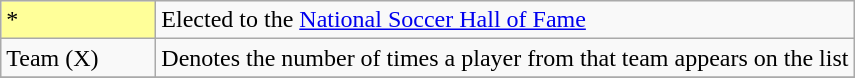<table class="wikitable">
<tr>
<td style="background-color:#FFFF99; width:6em">*</td>
<td>Elected to the <a href='#'>National Soccer Hall of Fame</a></td>
</tr>
<tr>
<td>Team (X)</td>
<td>Denotes the number of times a player from that team appears on the list</td>
</tr>
<tr>
</tr>
</table>
